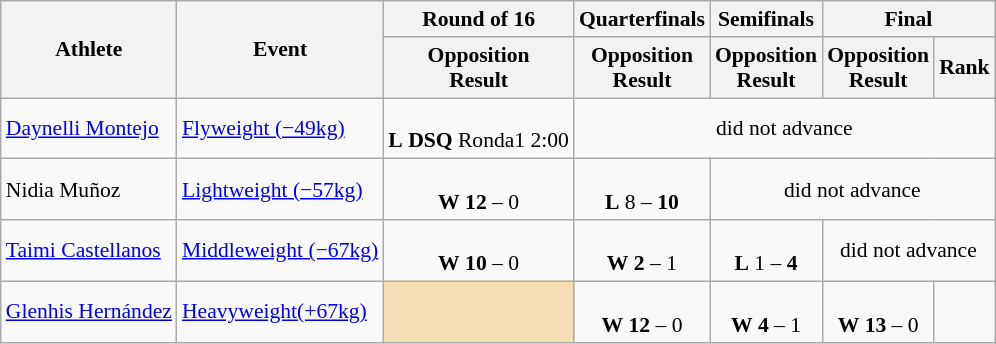<table class="wikitable" style="font-size:90%">
<tr>
<th rowspan="2">Athlete</th>
<th rowspan="2">Event</th>
<th>Round of 16</th>
<th>Quarterfinals</th>
<th>Semifinals</th>
<th colspan="2">Final</th>
</tr>
<tr>
<th>Opposition<br>Result</th>
<th>Opposition<br>Result</th>
<th>Opposition<br>Result</th>
<th>Opposition<br>Result</th>
<th>Rank</th>
</tr>
<tr>
<td><a href='#'>Daynelli Montejo</a></td>
<td><a href='#'>Flyweight (−49kg)</a></td>
<td align=center><br><strong>L</strong> <strong>DSQ</strong> Ronda1 2:00</td>
<td align=center colspan="7">did not advance</td>
</tr>
<tr>
<td>Nidia Muñoz</td>
<td><a href='#'>Lightweight (−57kg)</a></td>
<td align=center><br><strong>W</strong> <strong>12</strong> – 0</td>
<td align=center><br><strong>L</strong> 8 – <strong>10</strong></td>
<td align=center colspan="7">did not advance</td>
</tr>
<tr>
<td><a href='#'>Taimi Castellanos</a></td>
<td><a href='#'>Middleweight (−67kg)</a></td>
<td align=center><br><strong>W</strong> <strong>10</strong> – 0</td>
<td align=center><br><strong>W</strong> <strong>2</strong> – 1</td>
<td align=center><br><strong>L</strong> 1 – <strong>4</strong><br></td>
<td align=center colspan="7">did not advance</td>
</tr>
<tr>
<td><a href='#'>Glenhis Hernández</a></td>
<td><a href='#'>Heavyweight(+67kg)</a></td>
<td align=center bgcolor=wheat></td>
<td align=center><br><strong>W</strong> <strong>12</strong> – 0</td>
<td align=center><br><strong>W</strong> <strong>4</strong> – 1</td>
<td align=center><br><strong>W</strong> <strong>13</strong> – 0<br></td>
</tr>
</table>
